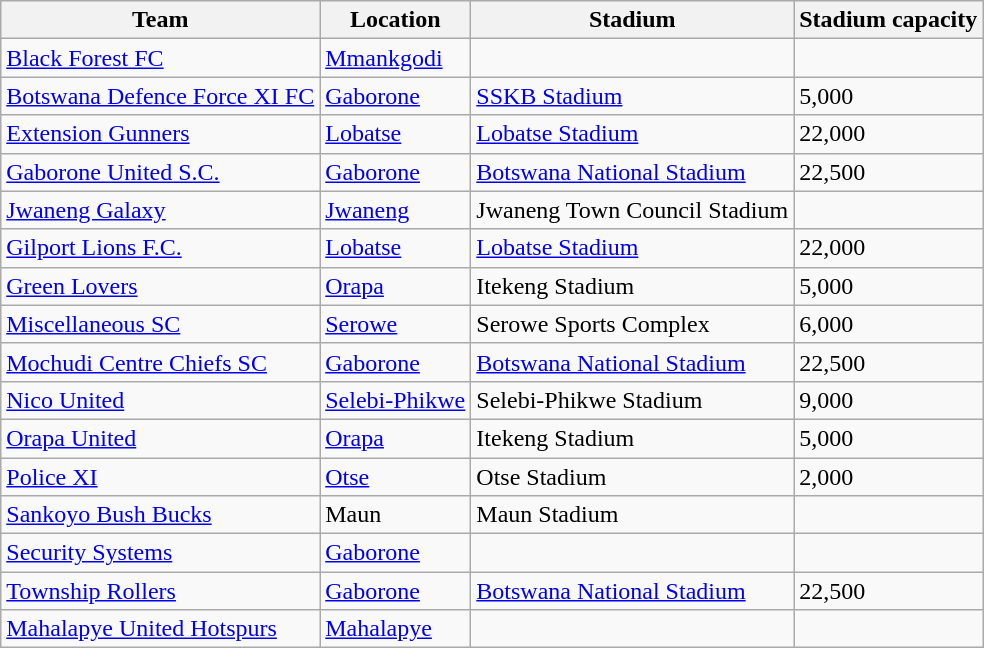<table class="wikitable sortable">
<tr>
<th>Team</th>
<th>Location</th>
<th>Stadium</th>
<th>Stadium capacity</th>
</tr>
<tr>
<td><a href='#'>Black Forest FC</a></td>
<td><a href='#'>Mmankgodi</a></td>
<td></td>
<td></td>
</tr>
<tr>
<td><a href='#'>Botswana Defence Force XI FC</a></td>
<td><a href='#'>Gaborone</a></td>
<td><a href='#'>SSKB Stadium</a></td>
<td>5,000</td>
</tr>
<tr>
<td><a href='#'>Extension Gunners</a></td>
<td><a href='#'>Lobatse</a></td>
<td><a href='#'>Lobatse Stadium</a></td>
<td>22,000</td>
</tr>
<tr>
<td><a href='#'>Gaborone United S.C.</a></td>
<td><a href='#'>Gaborone</a></td>
<td><a href='#'>Botswana National Stadium</a></td>
<td>22,500</td>
</tr>
<tr>
<td><a href='#'>Jwaneng Galaxy</a></td>
<td><a href='#'>Jwaneng</a></td>
<td>Jwaneng Town Council Stadium</td>
<td></td>
</tr>
<tr>
<td><a href='#'>Gilport Lions F.C.</a></td>
<td><a href='#'>Lobatse</a></td>
<td><a href='#'>Lobatse Stadium</a></td>
<td>22,000</td>
</tr>
<tr>
<td><a href='#'>Green Lovers</a></td>
<td><a href='#'>Orapa</a></td>
<td>Itekeng Stadium</td>
<td>5,000</td>
</tr>
<tr>
<td><a href='#'>Miscellaneous SC</a></td>
<td><a href='#'>Serowe</a></td>
<td>Serowe Sports Complex</td>
<td>6,000</td>
</tr>
<tr>
<td><a href='#'>Mochudi Centre Chiefs SC</a></td>
<td><a href='#'>Gaborone</a></td>
<td><a href='#'>Botswana National Stadium</a></td>
<td>22,500</td>
</tr>
<tr>
<td><a href='#'>Nico United</a></td>
<td><a href='#'>Selebi-Phikwe</a></td>
<td>Selebi-Phikwe Stadium</td>
<td>9,000</td>
</tr>
<tr>
<td><a href='#'>Orapa United</a></td>
<td><a href='#'>Orapa</a></td>
<td>Itekeng Stadium</td>
<td>5,000</td>
</tr>
<tr>
<td><a href='#'>Police XI</a></td>
<td><a href='#'>Otse</a></td>
<td>Otse Stadium</td>
<td>2,000</td>
</tr>
<tr>
<td><a href='#'>Sankoyo Bush Bucks</a></td>
<td>Maun</td>
<td>Maun Stadium</td>
<td></td>
</tr>
<tr>
<td><a href='#'>Security Systems</a></td>
<td><a href='#'>Gaborone</a></td>
<td></td>
<td></td>
</tr>
<tr>
<td><a href='#'>Township Rollers</a></td>
<td><a href='#'>Gaborone</a></td>
<td><a href='#'>Botswana National Stadium</a></td>
<td>22,500</td>
</tr>
<tr>
<td><a href='#'>Mahalapye United Hotspurs</a></td>
<td><a href='#'>Mahalapye</a></td>
<td></td>
<td></td>
</tr>
</table>
